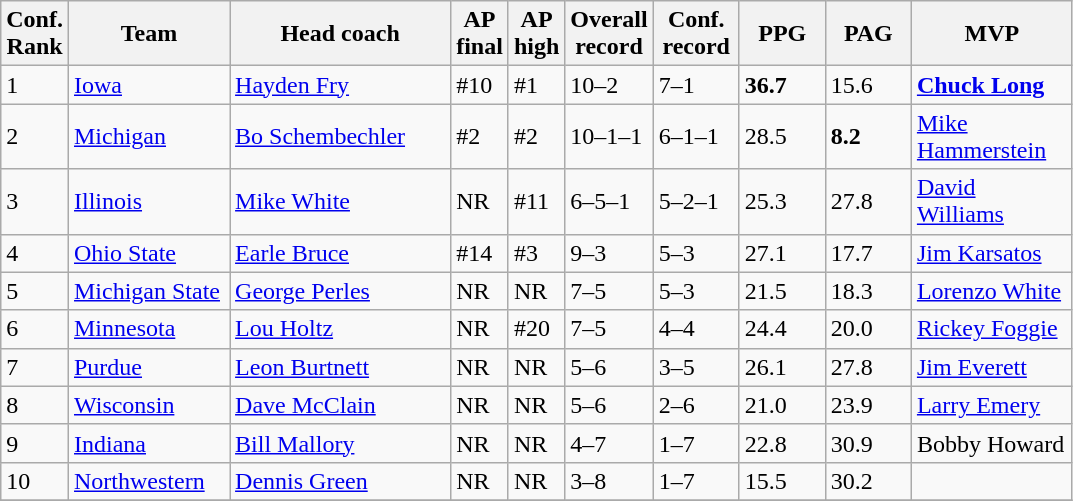<table class="sortable wikitable">
<tr>
<th width="25">Conf. Rank</th>
<th width="100">Team</th>
<th width="140">Head coach</th>
<th width="25">AP final</th>
<th width="25">AP high</th>
<th width="50">Overall record</th>
<th width="50">Conf. record</th>
<th width="50">PPG</th>
<th width="50">PAG</th>
<th width="100">MVP</th>
</tr>
<tr align="left" bgcolor="">
<td>1</td>
<td><a href='#'>Iowa</a></td>
<td><a href='#'>Hayden Fry</a></td>
<td>#10</td>
<td>#1</td>
<td>10–2</td>
<td>7–1</td>
<td><strong>36.7</strong></td>
<td>15.6</td>
<td><strong><a href='#'>Chuck Long</a></strong></td>
</tr>
<tr align="left" bgcolor="">
<td>2</td>
<td><a href='#'>Michigan</a></td>
<td><a href='#'>Bo Schembechler</a></td>
<td>#2</td>
<td>#2</td>
<td>10–1–1</td>
<td>6–1–1</td>
<td>28.5</td>
<td><strong>8.2</strong></td>
<td><a href='#'>Mike Hammerstein</a></td>
</tr>
<tr align="left" bgcolor="">
<td>3</td>
<td><a href='#'>Illinois</a></td>
<td><a href='#'>Mike White</a></td>
<td>NR</td>
<td>#11</td>
<td>6–5–1</td>
<td>5–2–1</td>
<td>25.3</td>
<td>27.8</td>
<td><a href='#'>David Williams</a></td>
</tr>
<tr align="left" bgcolor="">
<td>4</td>
<td><a href='#'>Ohio State</a></td>
<td><a href='#'>Earle Bruce</a></td>
<td>#14</td>
<td>#3</td>
<td>9–3</td>
<td>5–3</td>
<td>27.1</td>
<td>17.7</td>
<td><a href='#'>Jim Karsatos</a></td>
</tr>
<tr align="left" bgcolor="">
<td>5</td>
<td><a href='#'>Michigan State</a></td>
<td><a href='#'>George Perles</a></td>
<td>NR</td>
<td>NR</td>
<td>7–5</td>
<td>5–3</td>
<td>21.5</td>
<td>18.3</td>
<td><a href='#'>Lorenzo White</a></td>
</tr>
<tr align="left" bgcolor="">
<td>6</td>
<td><a href='#'>Minnesota</a></td>
<td><a href='#'>Lou Holtz</a></td>
<td>NR</td>
<td>#20</td>
<td>7–5</td>
<td>4–4</td>
<td>24.4</td>
<td>20.0</td>
<td><a href='#'>Rickey Foggie</a></td>
</tr>
<tr align="left" bgcolor="">
<td>7</td>
<td><a href='#'>Purdue</a></td>
<td><a href='#'>Leon Burtnett</a></td>
<td>NR</td>
<td>NR</td>
<td>5–6</td>
<td>3–5</td>
<td>26.1</td>
<td>27.8</td>
<td><a href='#'>Jim Everett</a></td>
</tr>
<tr align="left" bgcolor="">
<td>8</td>
<td><a href='#'>Wisconsin</a></td>
<td><a href='#'>Dave McClain</a></td>
<td>NR</td>
<td>NR</td>
<td>5–6</td>
<td>2–6</td>
<td>21.0</td>
<td>23.9</td>
<td><a href='#'>Larry Emery</a></td>
</tr>
<tr align="left" bgcolor="">
<td>9</td>
<td><a href='#'>Indiana</a></td>
<td><a href='#'>Bill Mallory</a></td>
<td>NR</td>
<td>NR</td>
<td>4–7</td>
<td>1–7</td>
<td>22.8</td>
<td>30.9</td>
<td>Bobby Howard</td>
</tr>
<tr align="left" bgcolor="">
<td>10</td>
<td><a href='#'>Northwestern</a></td>
<td><a href='#'>Dennis Green</a></td>
<td>NR</td>
<td>NR</td>
<td>3–8</td>
<td>1–7</td>
<td>15.5</td>
<td>30.2</td>
<td></td>
</tr>
<tr>
</tr>
</table>
